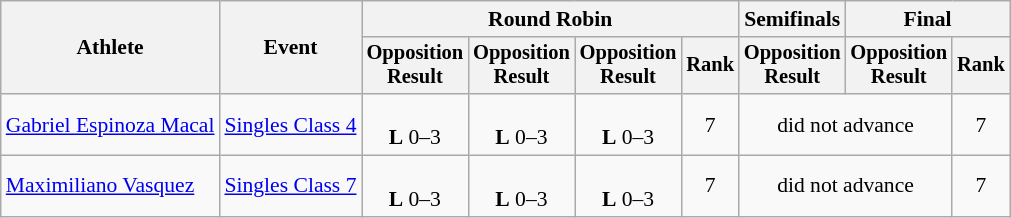<table class="wikitable" border="1" style="font-size:90%">
<tr>
<th rowspan=2>Athlete</th>
<th rowspan=2>Event</th>
<th colspan=4>Round Robin</th>
<th>Semifinals</th>
<th colspan=2>Final</th>
</tr>
<tr style="font-size:95%">
<th>Opposition<br>Result</th>
<th>Opposition<br>Result</th>
<th>Opposition<br>Result</th>
<th>Rank</th>
<th>Opposition<br>Result</th>
<th>Opposition<br>Result</th>
<th>Rank</th>
</tr>
<tr align=center>
<td align=left><a href='#'>Gabriel Espinoza Macal</a></td>
<td align=left><a href='#'>Singles Class 4</a></td>
<td><br><strong>L</strong> 0–3</td>
<td><br><strong>L</strong> 0–3</td>
<td><br><strong>L</strong> 0–3</td>
<td>7</td>
<td colspan=2>did not advance</td>
<td>7</td>
</tr>
<tr align=center>
<td align=left><a href='#'>Maximiliano Vasquez</a></td>
<td align=left><a href='#'>Singles Class 7</a></td>
<td><br><strong>L</strong> 0–3</td>
<td><br><strong>L</strong> 0–3</td>
<td><br><strong>L</strong> 0–3</td>
<td>7</td>
<td colspan=2>did not advance</td>
<td>7</td>
</tr>
</table>
